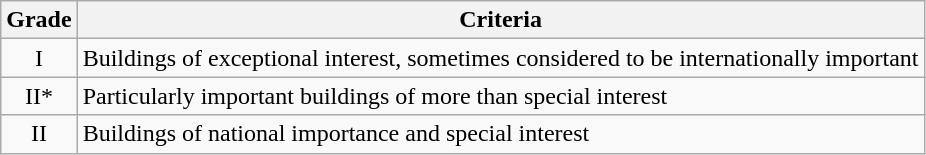<table class="wikitable">
<tr>
<th>Grade</th>
<th>Criteria</th>
</tr>
<tr>
<td align="center" >I</td>
<td>Buildings of exceptional interest, sometimes considered to be internationally important</td>
</tr>
<tr>
<td align="center" >II*</td>
<td>Particularly important buildings of more than special interest</td>
</tr>
<tr>
<td align="center" >II</td>
<td>Buildings of national importance and special interest</td>
</tr>
</table>
